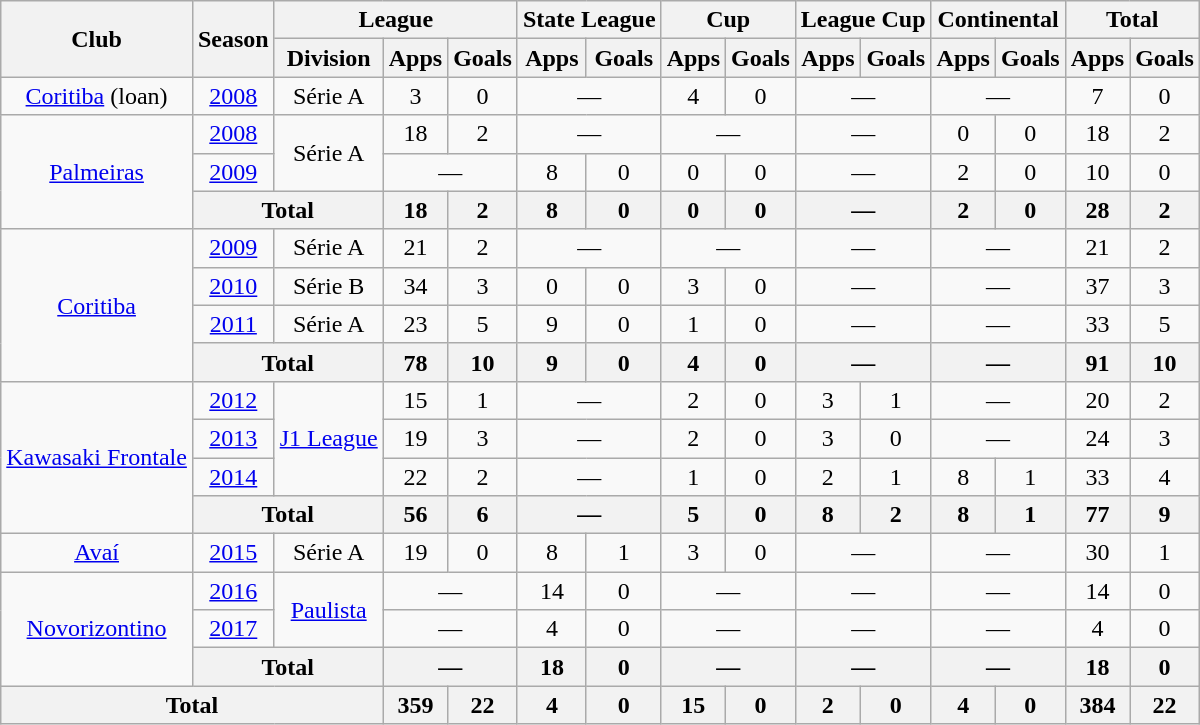<table class="wikitable" style="text-align:center;">
<tr>
<th rowspan=2>Club</th>
<th rowspan=2>Season</th>
<th colspan=3>League</th>
<th colspan=2>State League</th>
<th colspan=2>Cup</th>
<th colspan=2>League Cup</th>
<th colspan=2>Continental</th>
<th colspan=2>Total</th>
</tr>
<tr>
<th>Division</th>
<th>Apps</th>
<th>Goals</th>
<th>Apps</th>
<th>Goals</th>
<th>Apps</th>
<th>Goals</th>
<th>Apps</th>
<th>Goals</th>
<th>Apps</th>
<th>Goals</th>
<th>Apps</th>
<th>Goals</th>
</tr>
<tr>
<td><a href='#'>Coritiba</a> (loan)</td>
<td><a href='#'>2008</a></td>
<td>Série A</td>
<td>3</td>
<td>0</td>
<td colspan="2">—</td>
<td>4</td>
<td>0</td>
<td colspan="2">—</td>
<td colspan="2">—</td>
<td>7</td>
<td>0</td>
</tr>
<tr>
<td rowspan="3"><a href='#'>Palmeiras</a></td>
<td><a href='#'>2008</a></td>
<td rowspan="2">Série A</td>
<td>18</td>
<td>2</td>
<td colspan="2">—</td>
<td colspan="2">—</td>
<td colspan="2">—</td>
<td>0</td>
<td>0</td>
<td>18</td>
<td>2</td>
</tr>
<tr>
<td><a href='#'>2009</a></td>
<td colspan="2">—</td>
<td>8</td>
<td>0</td>
<td>0</td>
<td>0</td>
<td colspan="2">—</td>
<td>2</td>
<td>0</td>
<td>10</td>
<td>0</td>
</tr>
<tr>
<th colspan=2>Total</th>
<th>18</th>
<th>2</th>
<th>8</th>
<th>0</th>
<th>0</th>
<th>0</th>
<th colspan="2">—</th>
<th>2</th>
<th>0</th>
<th>28</th>
<th>2</th>
</tr>
<tr>
<td rowspan="4"><a href='#'>Coritiba</a></td>
<td><a href='#'>2009</a></td>
<td>Série A</td>
<td>21</td>
<td>2</td>
<td colspan="2">—</td>
<td colspan="2">—</td>
<td colspan="2">—</td>
<td colspan="2">—</td>
<td>21</td>
<td>2</td>
</tr>
<tr>
<td><a href='#'>2010</a></td>
<td>Série B</td>
<td>34</td>
<td>3</td>
<td>0</td>
<td>0</td>
<td>3</td>
<td>0</td>
<td colspan="2">—</td>
<td colspan="2">—</td>
<td>37</td>
<td>3</td>
</tr>
<tr>
<td><a href='#'>2011</a></td>
<td>Série A</td>
<td>23</td>
<td>5</td>
<td>9</td>
<td>0</td>
<td>1</td>
<td>0</td>
<td colspan="2">—</td>
<td colspan="2">—</td>
<td>33</td>
<td>5</td>
</tr>
<tr>
<th colspan=2>Total</th>
<th>78</th>
<th>10</th>
<th>9</th>
<th>0</th>
<th>4</th>
<th>0</th>
<th colspan="2">—</th>
<th colspan="2">—</th>
<th>91</th>
<th>10</th>
</tr>
<tr>
<td rowspan="4"><a href='#'>Kawasaki Frontale</a></td>
<td><a href='#'>2012</a></td>
<td rowspan="3"><a href='#'>J1 League</a></td>
<td>15</td>
<td>1</td>
<td colspan="2">—</td>
<td>2</td>
<td>0</td>
<td>3</td>
<td>1</td>
<td colspan="2">—</td>
<td>20</td>
<td>2</td>
</tr>
<tr>
<td><a href='#'>2013</a></td>
<td>19</td>
<td>3</td>
<td colspan="2">—</td>
<td>2</td>
<td>0</td>
<td>3</td>
<td>0</td>
<td colspan="2">—</td>
<td>24</td>
<td>3</td>
</tr>
<tr>
<td><a href='#'>2014</a></td>
<td>22</td>
<td>2</td>
<td colspan="2">—</td>
<td>1</td>
<td>0</td>
<td>2</td>
<td>1</td>
<td>8</td>
<td>1</td>
<td>33</td>
<td>4</td>
</tr>
<tr>
<th colspan=2>Total</th>
<th>56</th>
<th>6</th>
<th colspan="2">—</th>
<th>5</th>
<th>0</th>
<th>8</th>
<th>2</th>
<th>8</th>
<th>1</th>
<th>77</th>
<th>9</th>
</tr>
<tr>
<td><a href='#'>Avaí</a></td>
<td><a href='#'>2015</a></td>
<td>Série A</td>
<td>19</td>
<td>0</td>
<td>8</td>
<td>1</td>
<td>3</td>
<td>0</td>
<td colspan="2">—</td>
<td colspan="2">—</td>
<td>30</td>
<td>1</td>
</tr>
<tr>
<td rowspan="3"><a href='#'>Novorizontino</a></td>
<td><a href='#'>2016</a></td>
<td rowspan="2"><a href='#'>Paulista</a></td>
<td colspan="2">—</td>
<td>14</td>
<td>0</td>
<td colspan="2">—</td>
<td colspan="2">—</td>
<td colspan="2">—</td>
<td>14</td>
<td>0</td>
</tr>
<tr>
<td><a href='#'>2017</a></td>
<td colspan="2">—</td>
<td>4</td>
<td>0</td>
<td colspan="2">—</td>
<td colspan="2">—</td>
<td colspan="2">—</td>
<td>4</td>
<td>0</td>
</tr>
<tr>
<th colspan=2>Total</th>
<th colspan="2">—</th>
<th>18</th>
<th>0</th>
<th colspan="2">—</th>
<th colspan="2">—</th>
<th colspan="2">—</th>
<th>18</th>
<th>0</th>
</tr>
<tr>
<th colspan=3>Total</th>
<th>359</th>
<th>22</th>
<th>4</th>
<th>0</th>
<th>15</th>
<th>0</th>
<th>2</th>
<th>0</th>
<th>4</th>
<th>0</th>
<th>384</th>
<th>22</th>
</tr>
</table>
